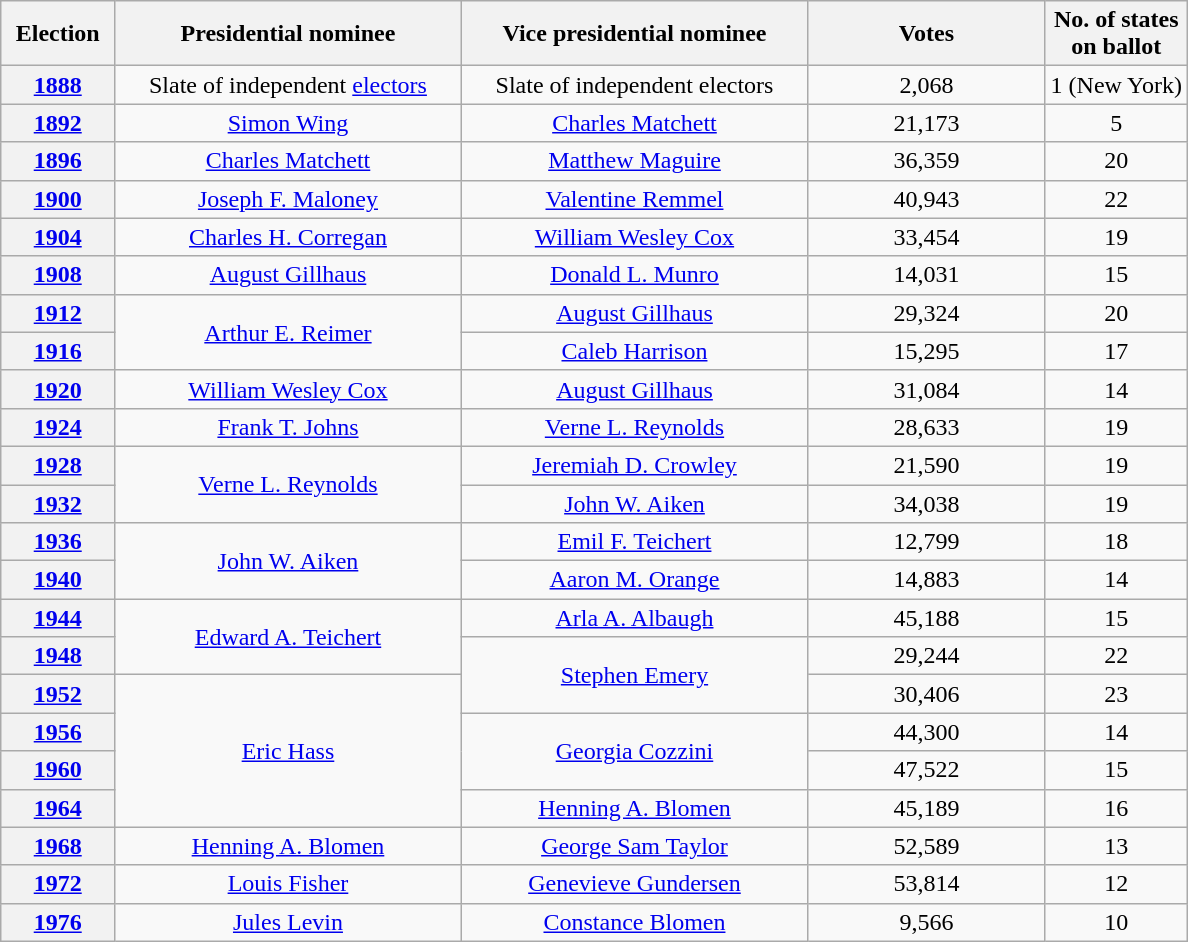<table class="wikitable sortable">
<tr>
<th>Election</th>
<th>Presidential nominee</th>
<th>Vice presidential nominee</th>
<th width=20%>Votes</th>
<th width=12%>No. of states<br>on ballot</th>
</tr>
<tr>
<th align="center"><a href='#'>1888</a></th>
<td align="center">Slate of independent <a href='#'>electors</a></td>
<td align="center">Slate of independent electors</td>
<td align="center">2,068</td>
<td align="center">1 (New York)</td>
</tr>
<tr>
<th align="center"><a href='#'>1892</a></th>
<td align="center"><a href='#'>Simon Wing</a></td>
<td align="center"><a href='#'>Charles Matchett</a></td>
<td align="center">21,173</td>
<td align="center">5</td>
</tr>
<tr>
<th align="center"><a href='#'>1896</a></th>
<td align="center"><a href='#'>Charles Matchett</a></td>
<td align="center"><a href='#'>Matthew Maguire</a></td>
<td align="center">36,359</td>
<td align="center">20</td>
</tr>
<tr>
<th align="center"><a href='#'>1900</a></th>
<td align="center"><a href='#'>Joseph F. Maloney</a></td>
<td align="center"><a href='#'>Valentine Remmel</a></td>
<td align="center">40,943</td>
<td align="center">22</td>
</tr>
<tr>
<th align="center"><a href='#'>1904</a></th>
<td align="center"><a href='#'>Charles H. Corregan</a></td>
<td align="center"><a href='#'>William Wesley Cox</a></td>
<td align="center">33,454</td>
<td align="center">19</td>
</tr>
<tr>
<th align="center"><a href='#'>1908</a></th>
<td align="center"><a href='#'>August Gillhaus</a></td>
<td align="center"><a href='#'>Donald L. Munro</a></td>
<td align="center">14,031</td>
<td align="center">15</td>
</tr>
<tr>
<th align="center"><a href='#'>1912</a></th>
<td rowspan=2 align="center"><a href='#'>Arthur E. Reimer</a></td>
<td align="center"><a href='#'>August Gillhaus</a></td>
<td align="center">29,324</td>
<td align="center">20</td>
</tr>
<tr>
<th align="center"><a href='#'>1916</a></th>
<td align="center"><a href='#'>Caleb Harrison</a></td>
<td align="center">15,295</td>
<td align="center">17</td>
</tr>
<tr>
<th align="center"><a href='#'>1920</a></th>
<td align="center"><a href='#'>William Wesley Cox</a></td>
<td align="center"><a href='#'>August Gillhaus</a></td>
<td align="center">31,084</td>
<td align="center">14</td>
</tr>
<tr>
<th align="center"><a href='#'>1924</a></th>
<td align="center"><a href='#'>Frank T. Johns</a></td>
<td align="center"><a href='#'>Verne L. Reynolds</a></td>
<td align="center">28,633</td>
<td align="center">19</td>
</tr>
<tr>
<th align="center"><a href='#'>1928</a></th>
<td rowspan=2 align="center"><a href='#'>Verne L. Reynolds</a></td>
<td align="center"><a href='#'>Jeremiah D. Crowley</a></td>
<td align="center">21,590</td>
<td align="center">19</td>
</tr>
<tr>
<th align="center"><a href='#'>1932</a></th>
<td align="center"><a href='#'>John W. Aiken</a></td>
<td align="center">34,038</td>
<td align="center">19</td>
</tr>
<tr>
<th align="center"><a href='#'>1936</a></th>
<td rowspan=2 align="center"><a href='#'>John W. Aiken</a></td>
<td align="center"><a href='#'>Emil F. Teichert</a></td>
<td align="center">12,799</td>
<td align="center">18</td>
</tr>
<tr>
<th align="center"><a href='#'>1940</a></th>
<td align="center"><a href='#'>Aaron M. Orange</a></td>
<td align="center">14,883</td>
<td align="center">14</td>
</tr>
<tr>
<th align="center"><a href='#'>1944</a></th>
<td rowspan=2 align="center"><a href='#'>Edward A. Teichert</a></td>
<td align="center"><a href='#'>Arla A. Albaugh</a></td>
<td align="center">45,188</td>
<td align="center">15</td>
</tr>
<tr>
<th align="center"><a href='#'>1948</a></th>
<td rowspan=2 align="center"><a href='#'>Stephen Emery</a></td>
<td align="center">29,244</td>
<td align="center">22</td>
</tr>
<tr>
<th align="center"><a href='#'>1952</a></th>
<td rowspan=4 align="center"><a href='#'>Eric Hass</a></td>
<td align="center">30,406</td>
<td align="center">23</td>
</tr>
<tr>
<th align="center"><a href='#'>1956</a></th>
<td rowspan=2 align="center"><a href='#'>Georgia Cozzini</a></td>
<td align="center">44,300</td>
<td align="center">14</td>
</tr>
<tr>
<th align="center"><a href='#'>1960</a></th>
<td align="center">47,522</td>
<td align="center">15</td>
</tr>
<tr>
<th align="center"><a href='#'>1964</a></th>
<td align="center"><a href='#'>Henning A. Blomen</a></td>
<td align="center">45,189</td>
<td align="center">16</td>
</tr>
<tr>
<th align="center"><a href='#'>1968</a></th>
<td align="center"><a href='#'>Henning A. Blomen</a></td>
<td align="center"><a href='#'>George Sam Taylor</a></td>
<td align="center">52,589</td>
<td align="center">13</td>
</tr>
<tr>
<th align="center"><a href='#'>1972</a></th>
<td align="center"><a href='#'>Louis Fisher</a></td>
<td align="center"><a href='#'>Genevieve Gundersen</a></td>
<td align="center">53,814</td>
<td align="center">12</td>
</tr>
<tr>
<th align="center"><a href='#'>1976</a></th>
<td align="center"><a href='#'>Jules Levin</a></td>
<td align="center"><a href='#'>Constance Blomen</a></td>
<td align="center">9,566</td>
<td align="center">10</td>
</tr>
</table>
